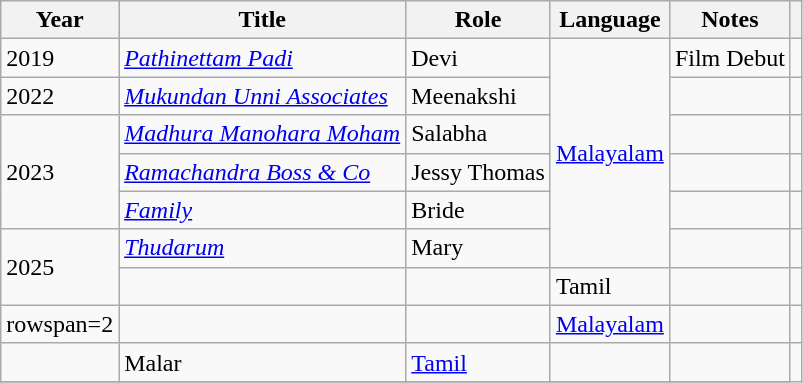<table class="wikitable sortable">
<tr>
<th scope="col">Year</th>
<th scope="col">Title</th>
<th scope="col">Role</th>
<th scope="col">Language</th>
<th scope="col" class="unsortable">Notes</th>
<th scope="col" class="unsortable"></th>
</tr>
<tr>
<td>2019</td>
<td><em><a href='#'>Pathinettam Padi</a></em></td>
<td>Devi</td>
<td rowspan=6><a href='#'>Malayalam</a></td>
<td>Film Debut</td>
<td></td>
</tr>
<tr>
<td>2022</td>
<td><em><a href='#'>Mukundan Unni Associates</a></em></td>
<td>Meenakshi</td>
<td></td>
<td></td>
</tr>
<tr>
<td rowspan=3>2023</td>
<td><em><a href='#'>Madhura Manohara Moham</a></em></td>
<td>Salabha</td>
<td></td>
<td></td>
</tr>
<tr>
<td><em><a href='#'>Ramachandra Boss & Co</a></em></td>
<td>Jessy Thomas</td>
<td></td>
<td></td>
</tr>
<tr>
<td><em><a href='#'>Family</a></em></td>
<td>Bride</td>
<td></td>
<td></td>
</tr>
<tr>
<td rowspan=2>2025</td>
<td><em><a href='#'>Thudarum</a></em></td>
<td>Mary</td>
<td></td>
<td></td>
</tr>
<tr>
<td></td>
<td></td>
<td>Tamil</td>
<td></td>
<td></td>
</tr>
<tr>
<td>rowspan=2 </td>
<td></td>
<td></td>
<td><a href='#'>Malayalam</a></td>
<td></td>
<td></td>
</tr>
<tr>
<td></td>
<td>Malar</td>
<td><a href='#'>Tamil</a></td>
<td></td>
<td></td>
</tr>
<tr>
</tr>
</table>
